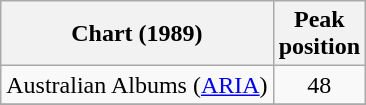<table class="wikitable plainrowheaders" style="text-align:center;">
<tr>
<th scope="col">Chart (1989)</th>
<th scope="col">Peak<br>position</th>
</tr>
<tr>
<td align="left">Australian Albums (<a href='#'>ARIA</a>)</td>
<td style="text-align:center;">48</td>
</tr>
<tr>
</tr>
</table>
